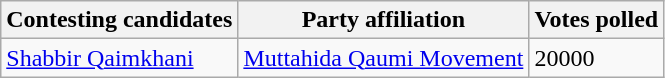<table class="wikitable sortable">
<tr>
<th>Contesting candidates</th>
<th>Party affiliation</th>
<th>Votes polled</th>
</tr>
<tr>
<td><a href='#'>Shabbir Qaimkhani</a></td>
<td><a href='#'>Muttahida Qaumi Movement</a></td>
<td>20000</td>
</tr>
</table>
